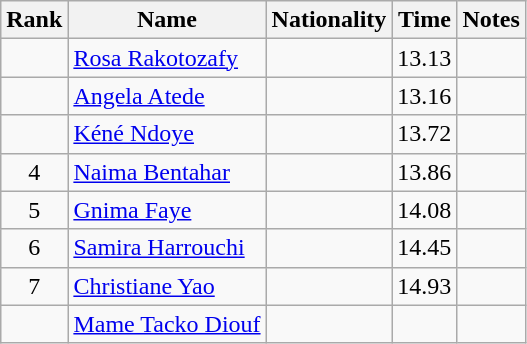<table class="wikitable sortable" style="text-align:center">
<tr>
<th>Rank</th>
<th>Name</th>
<th>Nationality</th>
<th>Time</th>
<th>Notes</th>
</tr>
<tr>
<td></td>
<td align=left><a href='#'>Rosa Rakotozafy</a></td>
<td align=left></td>
<td>13.13</td>
<td></td>
</tr>
<tr>
<td></td>
<td align=left><a href='#'>Angela Atede</a></td>
<td align=left></td>
<td>13.16</td>
<td></td>
</tr>
<tr>
<td></td>
<td align=left><a href='#'>Kéné Ndoye</a></td>
<td align=left></td>
<td>13.72</td>
<td></td>
</tr>
<tr>
<td>4</td>
<td align=left><a href='#'>Naima Bentahar</a></td>
<td align=left></td>
<td>13.86</td>
<td></td>
</tr>
<tr>
<td>5</td>
<td align=left><a href='#'>Gnima Faye</a></td>
<td align=left></td>
<td>14.08</td>
<td></td>
</tr>
<tr>
<td>6</td>
<td align=left><a href='#'>Samira Harrouchi</a></td>
<td align=left></td>
<td>14.45</td>
<td></td>
</tr>
<tr>
<td>7</td>
<td align=left><a href='#'>Christiane Yao</a></td>
<td align=left></td>
<td>14.93</td>
<td></td>
</tr>
<tr>
<td></td>
<td align=left><a href='#'>Mame Tacko Diouf</a></td>
<td align=left></td>
<td></td>
<td></td>
</tr>
</table>
